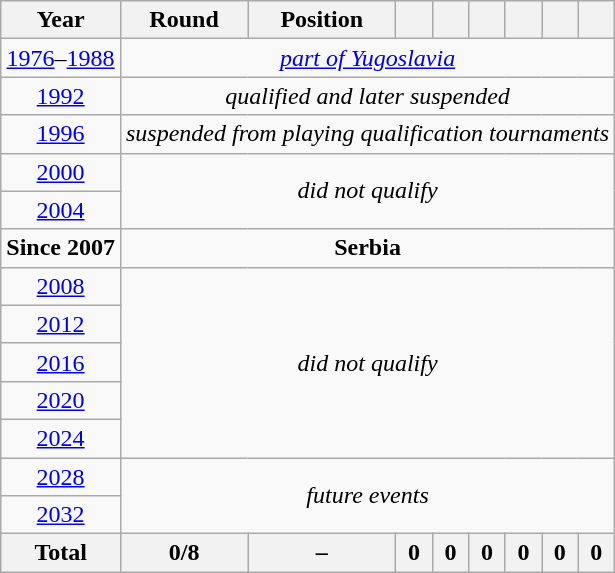<table class="wikitable" style="text-align: center;">
<tr>
<th>Year</th>
<th>Round</th>
<th>Position</th>
<th></th>
<th></th>
<th></th>
<th></th>
<th></th>
<th></th>
</tr>
<tr>
<td><a href='#'>1976</a>–<a href='#'>1988</a></td>
<td colspan="8"><em><a href='#'>part of Yugoslavia</a></em></td>
</tr>
<tr>
<td> <a href='#'>1992</a></td>
<td colspan="8"><em>qualified and later suspended</em></td>
</tr>
<tr>
<td> <a href='#'>1996</a></td>
<td colspan="8"><em>suspended from playing qualification tournaments</em></td>
</tr>
<tr>
<td> <a href='#'>2000</a></td>
<td colspan="8" rowspan="2"><em>did not qualify</em></td>
</tr>
<tr>
<td> <a href='#'>2004</a></td>
</tr>
<tr>
<td><strong>Since 2007</strong></td>
<td colspan="8" rowspan="1"><strong>Serbia</strong>  </td>
</tr>
<tr>
<td> <a href='#'>2008</a></td>
<td colspan="8" rowspan="5"><em>did not qualify</em></td>
</tr>
<tr>
<td> <a href='#'>2012</a></td>
</tr>
<tr>
<td> <a href='#'>2016</a></td>
</tr>
<tr>
<td> <a href='#'>2020</a></td>
</tr>
<tr>
<td> <a href='#'>2024</a></td>
</tr>
<tr>
<td> <a href='#'>2028</a></td>
<td colspan="8" rowspan="2"><em>future events</em></td>
</tr>
<tr>
<td> <a href='#'>2032</a></td>
</tr>
<tr>
<th>Total</th>
<th>0/8</th>
<th>–</th>
<th>0</th>
<th>0</th>
<th>0</th>
<th>0</th>
<th>0</th>
<th>0</th>
</tr>
</table>
